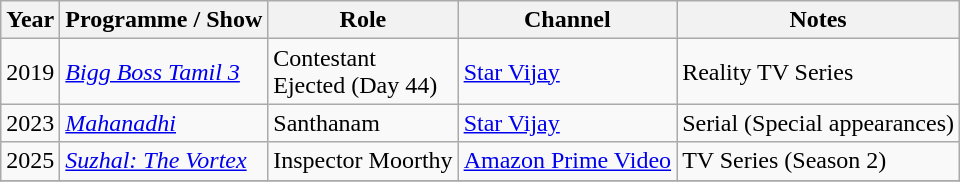<table class="wikitable sortable">
<tr>
<th>Year</th>
<th>Programme / Show</th>
<th>Role</th>
<th>Channel</th>
<th>Notes</th>
</tr>
<tr>
<td>2019</td>
<td><em><a href='#'>Bigg Boss Tamil 3</a></em></td>
<td>Contestant<br>Ejected (Day 44)</td>
<td><a href='#'>Star Vijay</a></td>
<td>Reality TV Series</td>
</tr>
<tr>
<td>2023</td>
<td><em><a href='#'>Mahanadhi</a></em></td>
<td>Santhanam</td>
<td><a href='#'>Star Vijay</a></td>
<td>Serial (Special appearances)</td>
</tr>
<tr>
<td>2025</td>
<td><em><a href='#'>Suzhal: The Vortex</a></em></td>
<td>Inspector Moorthy</td>
<td><a href='#'>Amazon Prime Video</a></td>
<td>TV Series (Season 2)</td>
</tr>
<tr>
</tr>
</table>
